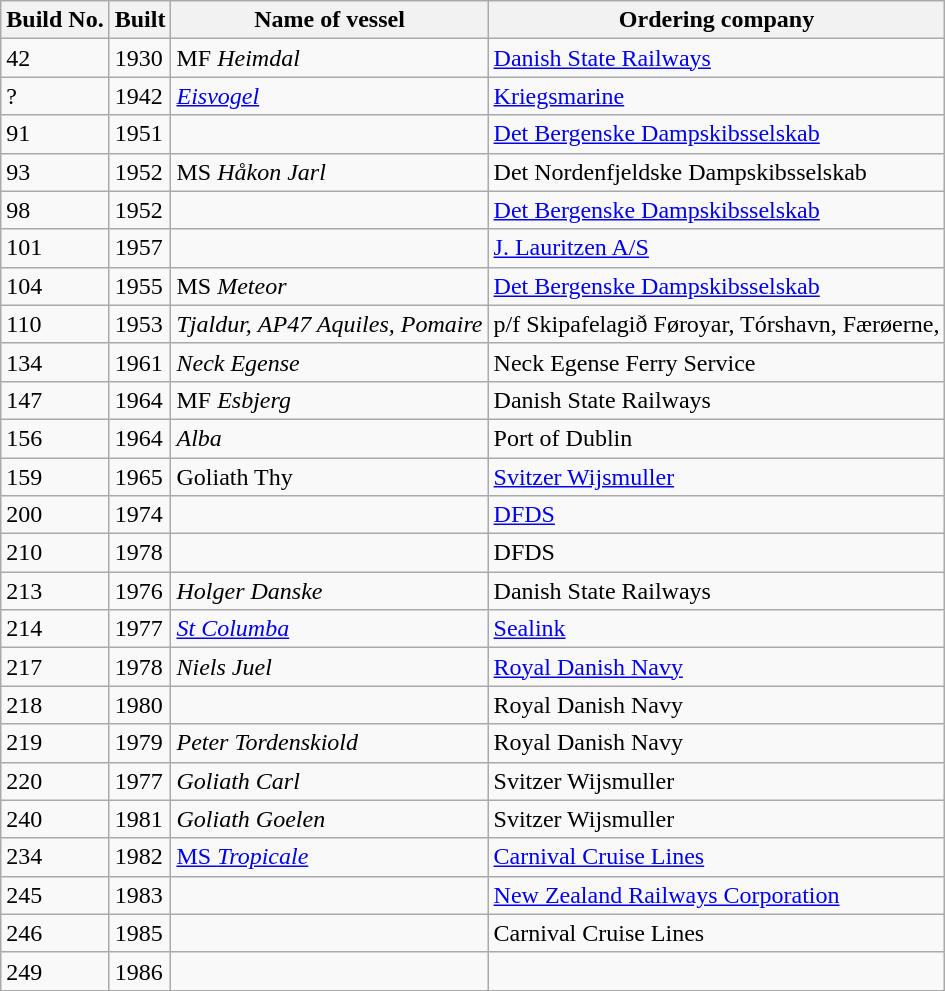<table class="wikitable">
<tr>
<th>Build No.</th>
<th>Built</th>
<th>Name of vessel</th>
<th>Ordering company</th>
</tr>
<tr>
<td>42</td>
<td>1930</td>
<td>MF <em>Heimdal</em></td>
<td><a href='#'>Danish State Railways</a></td>
</tr>
<tr>
<td>?</td>
<td>1942</td>
<td><em><a href='#'>Eisvogel</a></em></td>
<td><a href='#'>Kriegsmarine</a></td>
</tr>
<tr>
<td>91</td>
<td>1951</td>
<td></td>
<td><a href='#'>Det Bergenske Dampskibsselskab</a></td>
</tr>
<tr>
<td>93</td>
<td>1952</td>
<td>MS <em>Håkon Jarl</em></td>
<td>Det Nordenfjeldske Dampskibsselskab</td>
</tr>
<tr>
<td>98</td>
<td>1952</td>
<td></td>
<td><a href='#'>Det Bergenske Dampskibsselskab</a></td>
</tr>
<tr>
<td>101</td>
<td>1957</td>
<td></td>
<td><a href='#'>J. Lauritzen A/S</a></td>
</tr>
<tr>
<td>104</td>
<td>1955</td>
<td>MS <em>Meteor</em></td>
<td><a href='#'>Det Bergenske Dampskibsselskab</a></td>
</tr>
<tr>
<td>110</td>
<td>1953</td>
<td><em>Tjaldur,</em>  <em>AP47 Aquiles,</em>  <em>Pomaire</em></td>
<td>p/f Skipafelagið Føroyar, Tórshavn, Færøerne, </td>
</tr>
<tr>
<td>134</td>
<td>1961</td>
<td><em>Neck Egense</em></td>
<td>Neck Egense Ferry Service</td>
</tr>
<tr>
<td>147</td>
<td>1964</td>
<td>MF <em>Esbjerg</em></td>
<td>Danish State Railways</td>
</tr>
<tr>
<td>156</td>
<td>1964</td>
<td><em>Alba</em></td>
<td>Port of Dublin</td>
</tr>
<tr>
<td>159</td>
<td>1965</td>
<td>Goliath Thy</td>
<td><a href='#'>Svitzer Wijsmuller</a></td>
</tr>
<tr>
<td>200</td>
<td>1974</td>
<td></td>
<td><a href='#'>DFDS</a></td>
</tr>
<tr>
<td>210</td>
<td>1978</td>
<td></td>
<td>DFDS</td>
</tr>
<tr>
<td>213</td>
<td>1976</td>
<td><em>Holger Danske</em></td>
<td>Danish State Railways</td>
</tr>
<tr>
<td>214</td>
<td>1977</td>
<td><a href='#'><em>St Columba</em></a></td>
<td><a href='#'>Sealink</a></td>
</tr>
<tr>
<td>217</td>
<td>1978</td>
<td><em>Niels Juel</em></td>
<td><a href='#'>Royal Danish Navy</a></td>
</tr>
<tr>
<td>218</td>
<td>1980</td>
<td></td>
<td>Royal Danish Navy</td>
</tr>
<tr>
<td>219</td>
<td>1979</td>
<td><em>Peter Tordenskiold</em></td>
<td>Royal Danish Navy</td>
</tr>
<tr>
<td>220</td>
<td>1977</td>
<td><em>Goliath Carl</em></td>
<td>Svitzer Wijsmuller</td>
</tr>
<tr>
<td>240</td>
<td>1981</td>
<td><em>Goliath Goelen</em></td>
<td>Svitzer Wijsmuller</td>
</tr>
<tr>
<td>234</td>
<td>1982</td>
<td><a href='#'>MS <em>Tropicale</em></a></td>
<td><a href='#'>Carnival Cruise Lines</a></td>
</tr>
<tr>
<td>245</td>
<td>1983</td>
<td></td>
<td><a href='#'>New Zealand Railways Corporation</a></td>
</tr>
<tr>
<td>246</td>
<td>1985</td>
<td></td>
<td>Carnival Cruise Lines</td>
</tr>
<tr>
<td>249</td>
<td>1986</td>
<td></td>
<td></td>
</tr>
<tr>
</tr>
</table>
